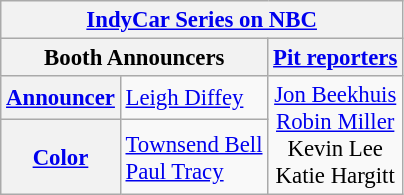<table class="wikitable" style="font-size: 95%;">
<tr>
<th colspan=3><a href='#'>IndyCar Series on NBC</a></th>
</tr>
<tr>
<th colspan=2>Booth Announcers</th>
<th><a href='#'>Pit reporters</a></th>
</tr>
<tr>
<th><a href='#'>Announcer</a></th>
<td><a href='#'>Leigh Diffey</a></td>
<td align="center" rowspan=2 valign="top"><a href='#'>Jon Beekhuis</a><br><a href='#'>Robin Miller</a><br>Kevin Lee<br>Katie Hargitt</td>
</tr>
<tr>
<th><a href='#'>Color</a></th>
<td><a href='#'>Townsend Bell</a><br><a href='#'>Paul Tracy</a></td>
</tr>
</table>
